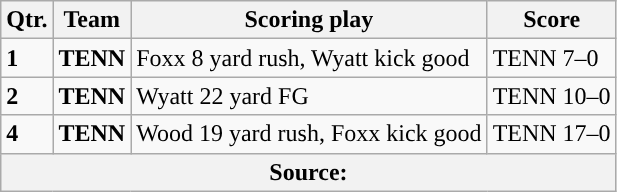<table class="wikitable">
<tr>
<th>Qtr.</th>
<th>Team</th>
<th>Scoring play</th>
<th>Score</th>
</tr>
<tr>
<td><strong>1</strong></td>
<td><strong>TENN</strong></td>
<td>Foxx 8 yard rush, Wyatt kick good</td>
<td>TENN 7–0</td>
</tr>
<tr>
<td><strong>2</strong></td>
<td><strong>TENN</strong></td>
<td>Wyatt 22 yard FG</td>
<td>TENN 10–0</td>
</tr>
<tr>
<td><strong>4</strong></td>
<td><strong>TENN</strong></td>
<td>Wood 19 yard rush, Foxx kick good</td>
<td>TENN 17–0</td>
</tr>
<tr>
<th colspan=4>Source:</th>
</tr>
</table>
